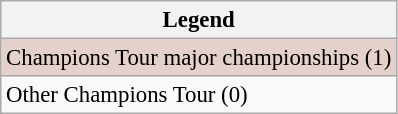<table class="wikitable" style="font-size:95%;">
<tr>
<th>Legend</th>
</tr>
<tr style="background:#e5d1cb;">
<td>Champions Tour major championships (1)</td>
</tr>
<tr>
<td>Other Champions Tour (0)</td>
</tr>
</table>
